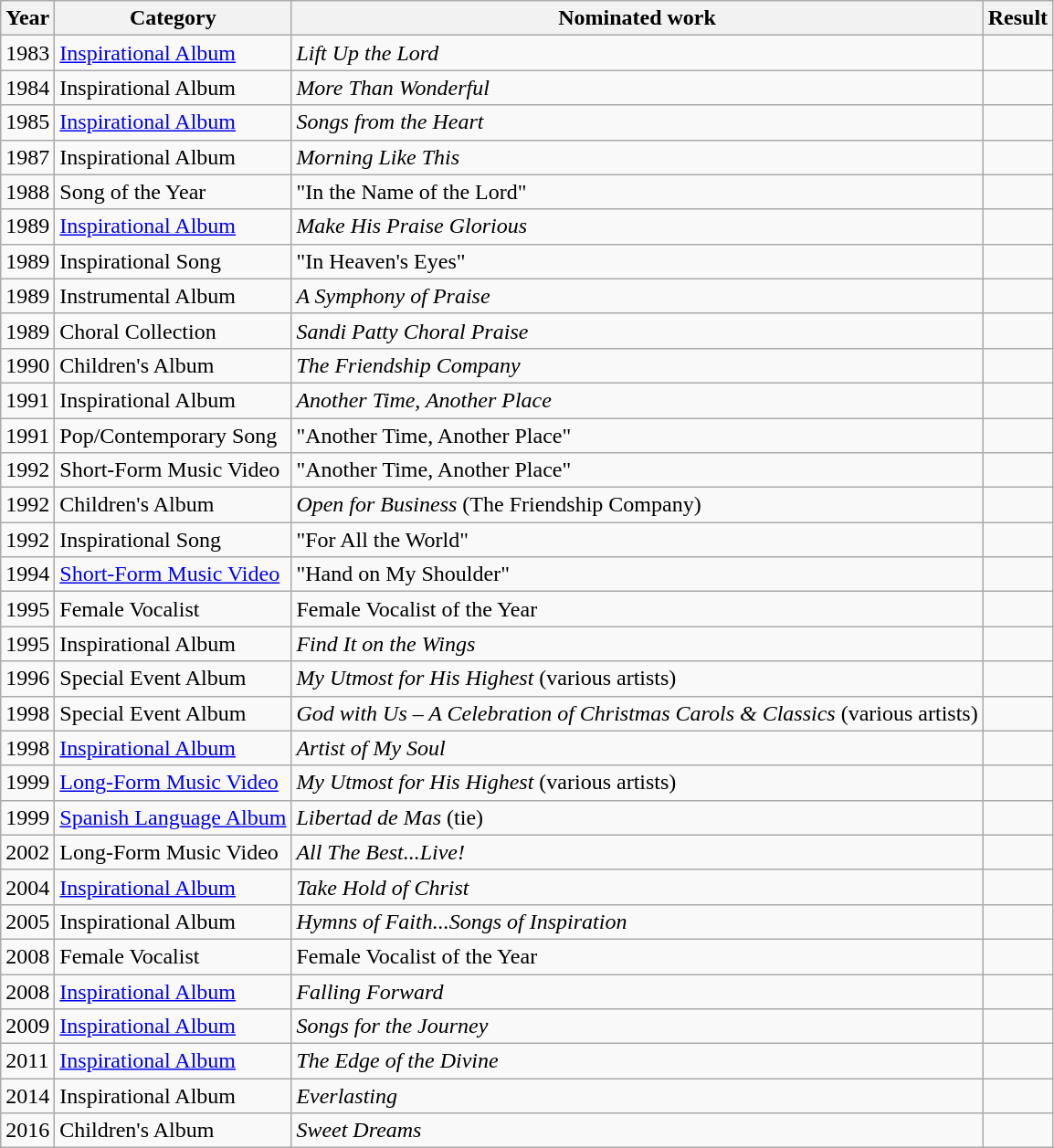<table class="wikitable sortable">
<tr>
<th>Year</th>
<th>Category</th>
<th>Nominated work</th>
<th>Result</th>
</tr>
<tr>
<td>1983</td>
<td><a href='#'>Inspirational Album</a></td>
<td><em>Lift Up the Lord</em></td>
<td></td>
</tr>
<tr>
<td>1984</td>
<td>Inspirational Album</td>
<td><em>More Than Wonderful</em></td>
<td></td>
</tr>
<tr>
<td>1985</td>
<td><a href='#'>Inspirational Album</a></td>
<td><em>Songs from the Heart</em></td>
<td></td>
</tr>
<tr>
<td>1987</td>
<td>Inspirational Album</td>
<td><em>Morning Like This</em></td>
<td></td>
</tr>
<tr>
<td>1988</td>
<td>Song of the Year</td>
<td>"In the Name of the Lord"</td>
<td></td>
</tr>
<tr>
<td>1989</td>
<td><a href='#'>Inspirational Album</a></td>
<td><em>Make His Praise Glorious</em></td>
<td></td>
</tr>
<tr>
<td>1989</td>
<td>Inspirational Song</td>
<td>"In Heaven's Eyes"</td>
<td></td>
</tr>
<tr>
<td>1989</td>
<td>Instrumental Album</td>
<td><em>A Symphony of Praise</em></td>
<td></td>
</tr>
<tr>
<td>1989</td>
<td>Choral Collection</td>
<td><em>Sandi Patty Choral Praise</em></td>
<td></td>
</tr>
<tr>
<td>1990</td>
<td>Children's Album</td>
<td><em>The Friendship Company</em></td>
<td></td>
</tr>
<tr>
<td>1991</td>
<td>Inspirational Album</td>
<td><em>Another Time, Another Place</em></td>
<td></td>
</tr>
<tr>
<td>1991</td>
<td>Pop/Contemporary Song</td>
<td>"Another Time, Another Place"</td>
<td></td>
</tr>
<tr>
<td>1992</td>
<td>Short-Form Music Video</td>
<td>"Another Time, Another Place"</td>
<td></td>
</tr>
<tr>
<td>1992</td>
<td>Children's Album</td>
<td><em>Open for Business</em> (The Friendship Company)</td>
<td></td>
</tr>
<tr>
<td>1992</td>
<td>Inspirational Song</td>
<td>"For All the World"</td>
<td></td>
</tr>
<tr>
<td>1994</td>
<td><a href='#'>Short-Form Music Video</a></td>
<td>"Hand on My Shoulder"</td>
<td></td>
</tr>
<tr>
<td>1995</td>
<td>Female Vocalist</td>
<td>Female Vocalist of the Year</td>
<td></td>
</tr>
<tr>
<td>1995</td>
<td>Inspirational Album</td>
<td><em>Find It on the Wings</em></td>
<td></td>
</tr>
<tr>
<td>1996</td>
<td>Special Event Album</td>
<td><em>My Utmost for His Highest</em> (various artists)</td>
<td></td>
</tr>
<tr>
<td>1998</td>
<td>Special Event Album</td>
<td><em>God with Us – A Celebration of Christmas Carols & Classics</em> (various artists)</td>
<td></td>
</tr>
<tr>
<td>1998</td>
<td><a href='#'>Inspirational Album</a></td>
<td><em>Artist of My Soul</em></td>
<td></td>
</tr>
<tr>
<td>1999</td>
<td><a href='#'>Long-Form Music Video</a></td>
<td><em>My Utmost for His Highest</em> (various artists)</td>
<td></td>
</tr>
<tr>
<td>1999</td>
<td><a href='#'>Spanish Language Album</a></td>
<td><em>Libertad de Mas</em> (tie)</td>
<td></td>
</tr>
<tr>
<td>2002</td>
<td>Long-Form Music Video</td>
<td><em>All The Best...Live!</em></td>
<td></td>
</tr>
<tr>
<td>2004</td>
<td><a href='#'>Inspirational Album</a></td>
<td><em>Take Hold of Christ </em></td>
<td></td>
</tr>
<tr>
<td>2005</td>
<td>Inspirational Album</td>
<td><em>Hymns of Faith...Songs of Inspiration</em></td>
<td></td>
</tr>
<tr>
<td>2008</td>
<td>Female Vocalist</td>
<td>Female Vocalist of the Year</td>
<td></td>
</tr>
<tr>
<td>2008</td>
<td><a href='#'>Inspirational Album</a></td>
<td><em>Falling Forward</em></td>
<td></td>
</tr>
<tr>
<td>2009</td>
<td><a href='#'>Inspirational Album</a></td>
<td><em>Songs for the Journey</em></td>
<td></td>
</tr>
<tr>
<td>2011</td>
<td><a href='#'>Inspirational Album</a></td>
<td><em>The Edge of the Divine</em></td>
<td></td>
</tr>
<tr>
<td>2014</td>
<td>Inspirational Album</td>
<td><em>Everlasting</em></td>
<td></td>
</tr>
<tr>
<td>2016</td>
<td>Children's Album</td>
<td><em>Sweet Dreams</em></td>
<td></td>
</tr>
</table>
